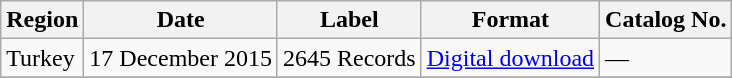<table class=wikitable>
<tr>
<th>Region</th>
<th>Date</th>
<th>Label</th>
<th>Format</th>
<th>Catalog No.</th>
</tr>
<tr>
<td>Turkey</td>
<td>17 December 2015</td>
<td>2645 Records</td>
<td><a href='#'>Digital download</a></td>
<td>—</td>
</tr>
<tr>
</tr>
</table>
